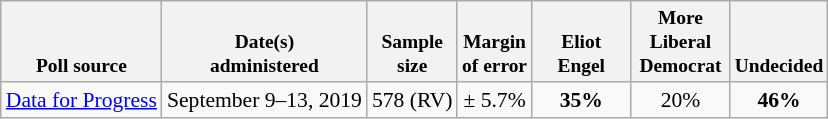<table class="wikitable" style="font-size:90%;text-align:center;">
<tr valign=bottom style="font-size:90%;">
<th>Poll source</th>
<th>Date(s)<br>administered</th>
<th>Sample<br>size</th>
<th>Margin<br>of error</th>
<th style="width:60px;">Eliot<br>Engel</th>
<th style="width:60px;">More Liberal<br>Democrat</th>
<th>Undecided</th>
</tr>
<tr>
<td style="text-align:left;"><a href='#'>Data for Progress</a></td>
<td>September 9–13, 2019</td>
<td>578 (RV)</td>
<td>± 5.7%</td>
<td><strong>35%</strong></td>
<td>20%</td>
<td><strong>46%</strong></td>
</tr>
</table>
